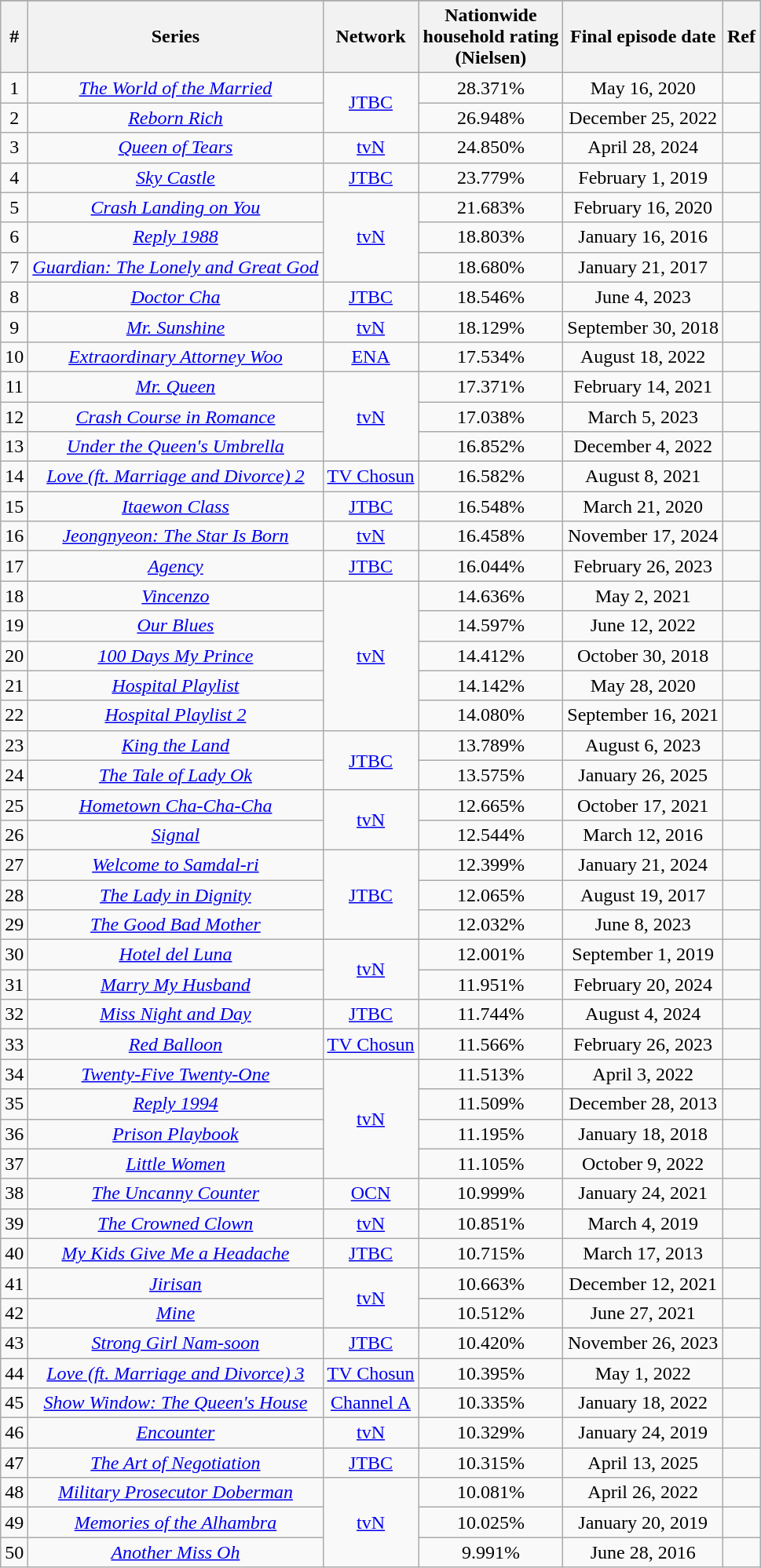<table class="wikitable sortable" style="text-align: center">
<tr>
</tr>
<tr>
<th>#</th>
<th>Series</th>
<th>Network</th>
<th>Nationwide<br>household rating<br>(Nielsen)</th>
<th data-sort-type=date>Final episode date</th>
<th>Ref</th>
</tr>
<tr>
<td>1</td>
<td><em><a href='#'>The World of the Married</a></em></td>
<td rowspan="2"><a href='#'>JTBC</a></td>
<td>28.371%</td>
<td>May 16, 2020</td>
<td></td>
</tr>
<tr>
<td>2</td>
<td><em><a href='#'>Reborn Rich</a></em></td>
<td>26.948%</td>
<td>December 25, 2022</td>
<td></td>
</tr>
<tr>
<td>3</td>
<td><em><a href='#'>Queen of Tears</a></em></td>
<td><a href='#'>tvN</a></td>
<td>24.850%</td>
<td>April 28, 2024</td>
<td></td>
</tr>
<tr>
<td>4</td>
<td><em><a href='#'>Sky Castle</a></em></td>
<td><a href='#'>JTBC</a></td>
<td>23.779%</td>
<td>February 1, 2019</td>
<td></td>
</tr>
<tr>
<td>5</td>
<td><em><a href='#'>Crash Landing on You</a></em></td>
<td rowspan="3"><a href='#'>tvN</a></td>
<td>21.683%</td>
<td>February 16, 2020</td>
<td></td>
</tr>
<tr>
<td>6</td>
<td><em><a href='#'>Reply 1988</a></em></td>
<td>18.803%</td>
<td>January 16, 2016</td>
<td></td>
</tr>
<tr>
<td>7</td>
<td><em><a href='#'>Guardian: The Lonely and Great God</a></em></td>
<td>18.680%</td>
<td>January 21, 2017</td>
<td></td>
</tr>
<tr>
<td>8</td>
<td><em><a href='#'>Doctor Cha</a></em></td>
<td><a href='#'>JTBC</a></td>
<td>18.546%</td>
<td>June 4, 2023</td>
<td></td>
</tr>
<tr>
<td>9</td>
<td><em><a href='#'>Mr. Sunshine</a></em></td>
<td><a href='#'>tvN</a></td>
<td>18.129%</td>
<td>September 30, 2018</td>
<td></td>
</tr>
<tr>
<td>10</td>
<td><em><a href='#'>Extraordinary Attorney Woo</a></em></td>
<td><a href='#'>ENA</a></td>
<td>17.534%</td>
<td>August 18, 2022</td>
<td></td>
</tr>
<tr>
<td>11</td>
<td><em><a href='#'>Mr. Queen</a></em></td>
<td rowspan="3"><a href='#'>tvN</a></td>
<td>17.371%</td>
<td>February 14, 2021</td>
<td></td>
</tr>
<tr>
<td>12</td>
<td><em><a href='#'>Crash Course in Romance</a></em></td>
<td>17.038%</td>
<td>March 5, 2023</td>
<td></td>
</tr>
<tr>
<td>13</td>
<td><em><a href='#'>Under the Queen's Umbrella</a></em></td>
<td>16.852%</td>
<td>December 4, 2022</td>
<td></td>
</tr>
<tr>
<td>14</td>
<td><em><a href='#'>Love (ft. Marriage and Divorce) 2</a></em></td>
<td><a href='#'>TV Chosun</a></td>
<td>16.582%</td>
<td>August 8, 2021</td>
<td></td>
</tr>
<tr>
<td>15</td>
<td><em><a href='#'>Itaewon Class</a></em></td>
<td><a href='#'>JTBC</a></td>
<td>16.548%</td>
<td>March 21, 2020</td>
<td></td>
</tr>
<tr>
<td>16</td>
<td><em><a href='#'>Jeongnyeon: The Star Is Born</a></em></td>
<td><a href='#'>tvN</a></td>
<td>16.458%</td>
<td>November 17, 2024</td>
<td></td>
</tr>
<tr>
<td>17</td>
<td><em><a href='#'>Agency</a></em></td>
<td><a href='#'>JTBC</a></td>
<td>16.044%</td>
<td>February 26, 2023</td>
<td></td>
</tr>
<tr>
<td>18</td>
<td><em><a href='#'>Vincenzo</a></em></td>
<td rowspan="5"><a href='#'>tvN</a></td>
<td>14.636%</td>
<td>May 2, 2021</td>
<td></td>
</tr>
<tr>
<td>19</td>
<td><em><a href='#'>Our Blues</a></em></td>
<td>14.597%</td>
<td>June 12, 2022</td>
<td></td>
</tr>
<tr>
<td>20</td>
<td><em><a href='#'>100 Days My Prince</a></em></td>
<td>14.412%</td>
<td>October 30, 2018</td>
<td></td>
</tr>
<tr>
<td>21</td>
<td><em><a href='#'>Hospital Playlist</a></em></td>
<td>14.142%</td>
<td>May 28, 2020</td>
<td></td>
</tr>
<tr>
<td>22</td>
<td><em><a href='#'>Hospital Playlist 2</a></em></td>
<td>14.080%</td>
<td>September 16, 2021</td>
<td></td>
</tr>
<tr>
<td>23</td>
<td><em><a href='#'>King the Land</a></em></td>
<td rowspan="2"><a href='#'>JTBC</a></td>
<td>13.789%</td>
<td>August 6, 2023</td>
<td></td>
</tr>
<tr>
<td>24</td>
<td><em><a href='#'>The Tale of Lady Ok</a></em></td>
<td>13.575%</td>
<td>January 26, 2025</td>
<td></td>
</tr>
<tr>
<td>25</td>
<td><em><a href='#'>Hometown Cha-Cha-Cha</a></em></td>
<td rowspan="2"><a href='#'>tvN</a></td>
<td>12.665%</td>
<td>October 17, 2021</td>
<td></td>
</tr>
<tr>
<td>26</td>
<td><em><a href='#'>Signal</a></em></td>
<td>12.544%</td>
<td>March 12, 2016</td>
<td></td>
</tr>
<tr>
<td>27</td>
<td><em><a href='#'>Welcome to Samdal-ri</a></em></td>
<td rowspan="3"><a href='#'>JTBC</a></td>
<td>12.399%</td>
<td>January 21, 2024</td>
<td></td>
</tr>
<tr>
<td>28</td>
<td><em><a href='#'>The Lady in Dignity</a></em></td>
<td>12.065%</td>
<td>August 19, 2017</td>
<td></td>
</tr>
<tr>
<td>29</td>
<td><em><a href='#'>The Good Bad Mother</a></em></td>
<td>12.032%</td>
<td>June 8, 2023</td>
<td></td>
</tr>
<tr>
<td>30</td>
<td><em><a href='#'>Hotel del Luna</a></em></td>
<td rowspan="2"><a href='#'>tvN</a></td>
<td>12.001%</td>
<td>September 1, 2019</td>
<td></td>
</tr>
<tr>
<td>31</td>
<td><em><a href='#'>Marry My Husband</a></em></td>
<td>11.951%</td>
<td>February 20, 2024</td>
<td></td>
</tr>
<tr>
<td>32</td>
<td><em><a href='#'>Miss Night and Day</a></em></td>
<td><a href='#'>JTBC</a></td>
<td>11.744%</td>
<td>August 4, 2024</td>
<td></td>
</tr>
<tr>
<td>33</td>
<td><em><a href='#'>Red Balloon</a></em></td>
<td><a href='#'>TV Chosun</a></td>
<td>11.566%</td>
<td>February 26, 2023</td>
<td></td>
</tr>
<tr>
<td>34</td>
<td><em><a href='#'>Twenty-Five Twenty-One</a></em></td>
<td rowspan="4"><a href='#'>tvN</a></td>
<td>11.513%</td>
<td>April 3, 2022</td>
<td></td>
</tr>
<tr>
<td>35</td>
<td><em><a href='#'>Reply 1994</a></em></td>
<td>11.509%</td>
<td>December 28, 2013</td>
<td></td>
</tr>
<tr>
<td>36</td>
<td><em><a href='#'>Prison Playbook</a></em></td>
<td>11.195%</td>
<td>January 18, 2018</td>
<td></td>
</tr>
<tr>
<td>37</td>
<td><em><a href='#'>Little Women</a></em></td>
<td>11.105%</td>
<td>October 9, 2022</td>
<td></td>
</tr>
<tr>
<td>38</td>
<td><em><a href='#'>The Uncanny Counter</a></em></td>
<td><a href='#'>OCN</a></td>
<td>10.999%</td>
<td>January 24, 2021</td>
<td></td>
</tr>
<tr>
<td>39</td>
<td><em><a href='#'>The Crowned Clown</a></em></td>
<td><a href='#'>tvN</a></td>
<td>10.851%</td>
<td>March 4, 2019</td>
<td></td>
</tr>
<tr>
<td>40</td>
<td><em><a href='#'>My Kids Give Me a Headache</a></em></td>
<td><a href='#'>JTBC</a></td>
<td>10.715%</td>
<td>March 17, 2013<br></td>
<td></td>
</tr>
<tr>
<td>41</td>
<td><em><a href='#'>Jirisan</a></em></td>
<td rowspan="2"><a href='#'>tvN</a></td>
<td>10.663%</td>
<td>December 12, 2021</td>
<td></td>
</tr>
<tr>
<td>42</td>
<td><em><a href='#'>Mine</a></em></td>
<td>10.512%</td>
<td>June 27, 2021</td>
<td></td>
</tr>
<tr>
<td>43</td>
<td><em><a href='#'>Strong Girl Nam-soon</a></em></td>
<td><a href='#'>JTBC</a></td>
<td>10.420%</td>
<td>November 26, 2023</td>
<td></td>
</tr>
<tr>
<td>44</td>
<td><em><a href='#'>Love (ft. Marriage and Divorce) 3</a></em></td>
<td><a href='#'>TV Chosun</a></td>
<td>10.395%</td>
<td>May 1, 2022</td>
<td></td>
</tr>
<tr>
<td>45</td>
<td><em><a href='#'>Show Window: The Queen's House</a></em></td>
<td><a href='#'>Channel A</a></td>
<td>10.335%</td>
<td>January 18, 2022</td>
<td></td>
</tr>
<tr>
<td>46</td>
<td><em><a href='#'>Encounter</a></em></td>
<td><a href='#'>tvN</a></td>
<td>10.329%</td>
<td>January 24, 2019</td>
<td></td>
</tr>
<tr>
<td>47</td>
<td><em><a href='#'>The Art of Negotiation</a></em></td>
<td><a href='#'>JTBC</a></td>
<td>10.315%</td>
<td>April 13, 2025</td>
<td></td>
</tr>
<tr>
<td>48</td>
<td><em><a href='#'>Military Prosecutor Doberman</a></em></td>
<td rowspan="3"><a href='#'>tvN</a></td>
<td>10.081%</td>
<td>April 26, 2022</td>
<td></td>
</tr>
<tr>
<td>49</td>
<td><em><a href='#'>Memories of the Alhambra</a></em></td>
<td>10.025%</td>
<td>January 20, 2019</td>
<td></td>
</tr>
<tr>
<td>50</td>
<td><em><a href='#'>Another Miss Oh</a></em></td>
<td>9.991%</td>
<td>June 28, 2016</td>
<td></td>
</tr>
</table>
